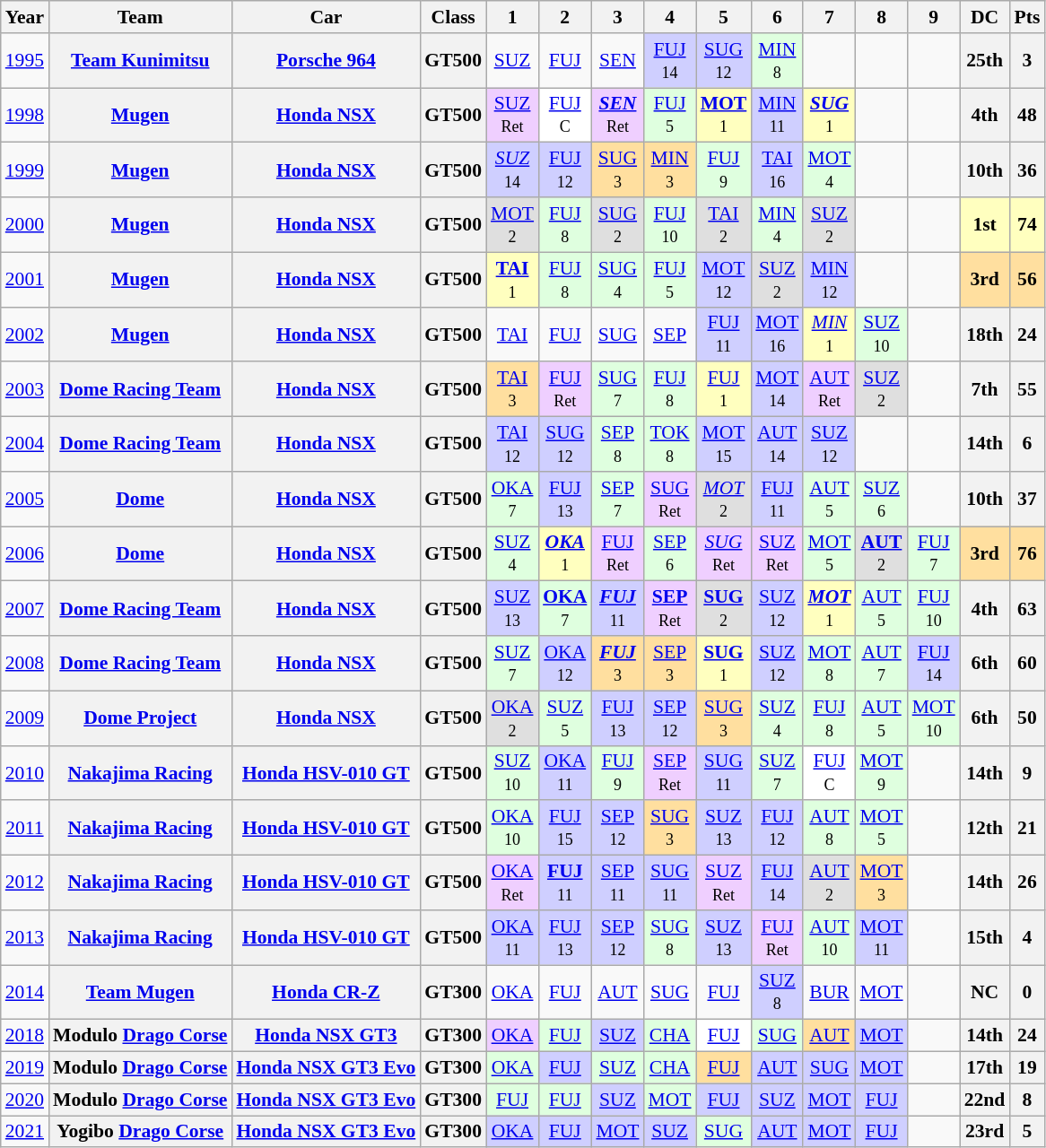<table class="wikitable" style="text-align:center; font-size:90%">
<tr>
<th>Year</th>
<th>Team</th>
<th>Car</th>
<th>Class</th>
<th>1</th>
<th>2</th>
<th>3</th>
<th>4</th>
<th>5</th>
<th>6</th>
<th>7</th>
<th>8</th>
<th>9</th>
<th>DC</th>
<th>Pts</th>
</tr>
<tr>
<td><a href='#'>1995</a></td>
<th><a href='#'>Team Kunimitsu</a></th>
<th><a href='#'>Porsche 964</a></th>
<th>GT500</th>
<td><a href='#'>SUZ</a></td>
<td><a href='#'>FUJ</a></td>
<td><a href='#'>SEN</a></td>
<td style="background:#CFCFFF;"><a href='#'>FUJ</a><br><small>14</small></td>
<td style="background:#CFCFFF;"><a href='#'>SUG</a><br><small>12</small></td>
<td style="background:#DFFFDF;"><a href='#'>MIN</a><br><small>8</small></td>
<td></td>
<td></td>
<td></td>
<th>25th</th>
<th>3</th>
</tr>
<tr>
<td><a href='#'>1998</a></td>
<th><a href='#'>Mugen</a></th>
<th><a href='#'>Honda NSX</a></th>
<th>GT500</th>
<td style="background:#EFCFFF;"><a href='#'>SUZ</a><br><small>Ret</small></td>
<td style="background:#FFFFFF;"><a href='#'>FUJ</a><br><small>C</small></td>
<td style="background:#EFCFFF;"><strong><em><a href='#'>SEN</a></em></strong><br><small>Ret</small></td>
<td style="background:#DFFFDF;"><a href='#'>FUJ</a><br><small>5</small></td>
<td style="background:#FFFFBF;"><strong><a href='#'>MOT</a></strong><br><small>1</small></td>
<td style="background:#CFCFFF;"><a href='#'>MIN</a><br><small>11</small></td>
<td style="background:#FFFFBF;"><strong><em><a href='#'>SUG</a></em></strong><br><small>1</small></td>
<td></td>
<td></td>
<th>4th</th>
<th>48</th>
</tr>
<tr>
<td><a href='#'>1999</a></td>
<th><a href='#'>Mugen</a></th>
<th><a href='#'>Honda NSX</a></th>
<th>GT500</th>
<td style="background:#CFCFFF;"><em><a href='#'>SUZ</a></em><br><small>14</small></td>
<td style="background:#CFCFFF;"><a href='#'>FUJ</a><br><small>12</small></td>
<td style="background:#FFDF9F;"><a href='#'>SUG</a><br><small>3</small></td>
<td style="background:#FFDF9F;"><a href='#'>MIN</a><br><small>3</small></td>
<td style="background:#DFFFDF;"><a href='#'>FUJ</a><br><small>9</small></td>
<td style="background:#CFCFFF;"><a href='#'>TAI</a><br><small>16</small></td>
<td style="background:#DFFFDF;"><a href='#'>MOT</a><br><small>4</small></td>
<td></td>
<td></td>
<th>10th</th>
<th>36</th>
</tr>
<tr>
<td><a href='#'>2000</a></td>
<th><a href='#'>Mugen</a></th>
<th><a href='#'>Honda NSX</a></th>
<th>GT500</th>
<td style="background:#DFDFDF;"><a href='#'>MOT</a><br><small>2</small></td>
<td style="background:#DFFFDF;"><a href='#'>FUJ</a><br><small>8</small></td>
<td style="background:#DFDFDF;"><a href='#'>SUG</a><br><small>2</small></td>
<td style="background:#DFFFDF;"><a href='#'>FUJ</a><br><small>10</small></td>
<td style="background:#DFDFDF;"><a href='#'>TAI</a><br><small>2</small></td>
<td style="background:#DFFFDF;"><a href='#'>MIN</a><br><small>4</small></td>
<td style="background:#DFDFDF;"><a href='#'>SUZ</a><br><small>2</small></td>
<td></td>
<td></td>
<th style="background:#FFFFBF;">1st</th>
<th style="background:#FFFFBF;">74</th>
</tr>
<tr>
<td><a href='#'>2001</a></td>
<th><a href='#'>Mugen</a></th>
<th><a href='#'>Honda NSX</a></th>
<th>GT500</th>
<td style="background:#FFFFBF;"><strong><a href='#'>TAI</a></strong><br><small>1</small></td>
<td style="background:#DFFFDF;"><a href='#'>FUJ</a><br><small>8</small></td>
<td style="background:#DFFFDF;"><a href='#'>SUG</a><br><small>4</small></td>
<td style="background:#DFFFDF;"><a href='#'>FUJ</a><br><small>5</small></td>
<td style="background:#CFCFFF;"><a href='#'>MOT</a><br><small>12</small></td>
<td style="background:#DFDFDF;"><a href='#'>SUZ</a><br><small>2</small></td>
<td style="background:#CFCFFF;"><a href='#'>MIN</a><br><small>12</small></td>
<td></td>
<td></td>
<th style="background:#FFDF9F;">3rd</th>
<th style="background:#FFDF9F;">56</th>
</tr>
<tr>
<td><a href='#'>2002</a></td>
<th><a href='#'>Mugen</a></th>
<th><a href='#'>Honda NSX</a></th>
<th>GT500</th>
<td><a href='#'>TAI</a></td>
<td><a href='#'>FUJ</a></td>
<td><a href='#'>SUG</a></td>
<td><a href='#'>SEP</a></td>
<td style="background:#CFCFFF;"><a href='#'>FUJ</a><br><small>11</small></td>
<td style="background:#CFCFFF;"><a href='#'>MOT</a><br><small>16</small></td>
<td style="background:#FFFFBF;"><em><a href='#'>MIN</a></em><br><small>1</small></td>
<td style="background:#DFFFDF;"><a href='#'>SUZ</a><br><small>10</small></td>
<td></td>
<th>18th</th>
<th>24</th>
</tr>
<tr>
<td><a href='#'>2003</a></td>
<th><a href='#'>Dome Racing Team</a></th>
<th><a href='#'>Honda NSX</a></th>
<th>GT500</th>
<td style="background:#FFDF9F;"><a href='#'>TAI</a><br><small>3</small></td>
<td style="background:#EFCFFF;"><a href='#'>FUJ</a><br><small>Ret</small></td>
<td style="background:#DFFFDF;"><a href='#'>SUG</a><br><small>7</small></td>
<td style="background:#DFFFDF;"><a href='#'>FUJ</a><br><small>8</small></td>
<td style="background:#FFFFBF;"><a href='#'>FUJ</a><br><small>1</small></td>
<td style="background:#CFCFFF;"><a href='#'>MOT</a><br><small>14</small></td>
<td style="background:#EFCFFF;"><a href='#'>AUT</a><br><small>Ret</small></td>
<td style="background:#DFDFDF;"><a href='#'>SUZ</a><br><small>2</small></td>
<td></td>
<th>7th</th>
<th>55</th>
</tr>
<tr>
<td><a href='#'>2004</a></td>
<th><a href='#'>Dome Racing Team</a></th>
<th><a href='#'>Honda NSX</a></th>
<th>GT500</th>
<td style="background:#CFCFFF;"><a href='#'>TAI</a><br><small>12</small></td>
<td style="background:#CFCFFF;"><a href='#'>SUG</a><br><small>12</small></td>
<td style="background:#DFFFDF;"><a href='#'>SEP</a><br><small>8</small></td>
<td style="background:#DFFFDF;"><a href='#'>TOK</a><br><small>8</small></td>
<td style="background:#CFCFFF;"><a href='#'>MOT</a><br><small>15</small></td>
<td style="background:#CFCFFF;"><a href='#'>AUT</a><br><small>14</small></td>
<td style="background:#CFCFFF;"><a href='#'>SUZ</a><br><small>12</small></td>
<td></td>
<td></td>
<th>14th</th>
<th>6</th>
</tr>
<tr>
<td><a href='#'>2005</a></td>
<th><a href='#'>Dome</a></th>
<th><a href='#'>Honda NSX</a></th>
<th>GT500</th>
<td style="background:#DFFFDF;"><a href='#'>OKA</a><br><small>7</small></td>
<td style="background:#CFCFFF;"><a href='#'>FUJ</a><br><small>13</small></td>
<td style="background:#DFFFDF;"><a href='#'>SEP</a><br><small>7</small></td>
<td style="background:#EFCFFF;"><a href='#'>SUG</a><br><small>Ret</small></td>
<td style="background:#DFDFDF;"><em><a href='#'>MOT</a></em><br><small>2</small></td>
<td style="background:#CFCFFF;"><a href='#'>FUJ</a><br><small>11</small></td>
<td style="background:#DFFFDF;"><a href='#'>AUT</a><br><small>5</small></td>
<td style="background:#DFFFDF;"><a href='#'>SUZ</a><br><small>6</small></td>
<td></td>
<th>10th</th>
<th>37</th>
</tr>
<tr>
<td><a href='#'>2006</a></td>
<th><a href='#'>Dome</a></th>
<th><a href='#'>Honda NSX</a></th>
<th>GT500</th>
<td style="background:#DFFFDF;"><a href='#'>SUZ</a><br><small>4</small></td>
<td style="background:#FFFFBF;"><strong><em><a href='#'>OKA</a></em></strong><br><small>1</small></td>
<td style="background:#EFCFFF;"><a href='#'>FUJ</a><br><small>Ret</small></td>
<td style="background:#DFFFDF;"><a href='#'>SEP</a><br><small>6</small></td>
<td style="background:#EFCFFF;"><em><a href='#'>SUG</a></em><br><small>Ret</small></td>
<td style="background:#EFCFFF;"><a href='#'>SUZ</a><br><small>Ret</small></td>
<td style="background:#DFFFDF;"><a href='#'>MOT</a><br><small>5</small></td>
<td style="background:#DFDFDF;"><strong><a href='#'>AUT</a></strong><br><small>2</small></td>
<td style="background:#DFFFDF;"><a href='#'>FUJ</a><br><small>7</small></td>
<th style="background:#FFDF9F;">3rd</th>
<th style="background:#FFDF9F;">76</th>
</tr>
<tr>
<td><a href='#'>2007</a></td>
<th><a href='#'>Dome Racing Team</a></th>
<th><a href='#'>Honda NSX</a></th>
<th>GT500</th>
<td style="background:#CFCFFF;"><a href='#'>SUZ</a><br><small>13</small></td>
<td style="background:#DFFFDF;"><strong><a href='#'>OKA</a></strong><br><small>7</small></td>
<td style="background:#CFCFFF;"><strong><em><a href='#'>FUJ</a></em></strong><br><small>11</small></td>
<td style="background:#EFCFFF;"><strong><a href='#'>SEP</a></strong><br><small>Ret</small></td>
<td style="background:#DFDFDF;"><strong><a href='#'>SUG</a></strong><br><small>2</small></td>
<td style="background:#CFCFFF;"><a href='#'>SUZ</a><br><small>12</small></td>
<td style="background:#FFFFBF;"><strong><em><a href='#'>MOT</a></em></strong><br><small>1</small></td>
<td style="background:#DFFFDF;"><a href='#'>AUT</a><br><small>5</small></td>
<td style="background:#DFFFDF;"><a href='#'>FUJ</a><br><small>10</small></td>
<th>4th</th>
<th>63</th>
</tr>
<tr>
<td><a href='#'>2008</a></td>
<th><a href='#'>Dome Racing Team</a></th>
<th><a href='#'>Honda NSX</a></th>
<th>GT500</th>
<td style="background:#DFFFDF;"><a href='#'>SUZ</a><br><small>7</small></td>
<td style="background:#CFCFFF;"><a href='#'>OKA</a><br><small>12</small></td>
<td style="background:#FFDF9F;"><strong><em><a href='#'>FUJ</a></em></strong><br><small>3</small></td>
<td style="background:#FFDF9F;"><a href='#'>SEP</a><br><small>3</small></td>
<td style="background:#FFFFBF;"><strong><a href='#'>SUG</a></strong><br><small>1</small></td>
<td style="background:#CFCFFF;"><a href='#'>SUZ</a><br><small>12</small></td>
<td style="background:#DFFFDF;"><a href='#'>MOT</a><br><small>8</small></td>
<td style="background:#DFFFDF;"><a href='#'>AUT</a><br><small>7</small></td>
<td style="background:#CFCFFF;"><a href='#'>FUJ</a><br><small>14</small></td>
<th>6th</th>
<th>60</th>
</tr>
<tr>
<td><a href='#'>2009</a></td>
<th><a href='#'>Dome Project</a></th>
<th><a href='#'>Honda NSX</a></th>
<th>GT500</th>
<td style="background:#DFDFDF;"><a href='#'>OKA</a><br><small>2</small></td>
<td style="background:#DFFFDF;"><a href='#'>SUZ</a><br><small>5</small></td>
<td style="background:#CFCFFF;"><a href='#'>FUJ</a><br><small>13</small></td>
<td style="background:#CFCFFF;"><a href='#'>SEP</a><br><small>12</small></td>
<td style="background:#FFDF9F;"><a href='#'>SUG</a><br><small>3</small></td>
<td style="background:#DFFFDF;"><a href='#'>SUZ</a><br><small>4</small></td>
<td style="background:#DFFFDF;"><a href='#'>FUJ</a><br><small>8</small></td>
<td style="background:#DFFFDF;"><a href='#'>AUT</a><br><small>5</small></td>
<td style="background:#DFFFDF;"><a href='#'>MOT</a><br><small>10</small></td>
<th>6th</th>
<th>50</th>
</tr>
<tr>
<td><a href='#'>2010</a></td>
<th><a href='#'>Nakajima Racing</a></th>
<th><a href='#'>Honda HSV-010 GT</a></th>
<th>GT500</th>
<td style="background:#DFFFDF;"><a href='#'>SUZ</a><br><small>10</small></td>
<td style="background:#CFCFFF;"><a href='#'>OKA</a><br><small>11</small></td>
<td style="background:#DFFFDF;"><a href='#'>FUJ</a><br><small>9</small></td>
<td style="background:#EFCFFF;"><a href='#'>SEP</a><br><small>Ret</small></td>
<td style="background:#CFCFFF;"><a href='#'>SUG</a><br><small>11</small></td>
<td style="background:#DFFFDF;"><a href='#'>SUZ</a><br><small>7</small></td>
<td style="background:#FFFFFF;"><a href='#'>FUJ</a><br><small>C</small></td>
<td style="background:#DFFFDF;"><a href='#'>MOT</a><br><small>9</small></td>
<td></td>
<th>14th</th>
<th>9</th>
</tr>
<tr>
<td><a href='#'>2011</a></td>
<th><a href='#'>Nakajima Racing</a></th>
<th><a href='#'>Honda HSV-010 GT</a></th>
<th>GT500</th>
<td style="background:#DFFFDF;"><a href='#'>OKA</a><br><small>10</small></td>
<td style="background:#CFCFFF;"><a href='#'>FUJ</a><br><small>15</small></td>
<td style="background:#CFCFFF;"><a href='#'>SEP</a><br><small>12</small></td>
<td style="background:#FFDF9F;"><a href='#'>SUG</a><br><small>3</small></td>
<td style="background:#CFCFFF;"><a href='#'>SUZ</a><br><small>13</small></td>
<td style="background:#CFCFFF;"><a href='#'>FUJ</a><br><small>12</small></td>
<td style="background:#DFFFDF;"><a href='#'>AUT</a><br><small>8</small></td>
<td style="background:#DFFFDF;"><a href='#'>MOT</a><br><small>5</small></td>
<td></td>
<th>12th</th>
<th>21</th>
</tr>
<tr>
<td><a href='#'>2012</a></td>
<th><a href='#'>Nakajima Racing</a></th>
<th><a href='#'>Honda HSV-010 GT</a></th>
<th>GT500</th>
<td style="background:#EFCFFF;"><a href='#'>OKA</a><br><small>Ret</small></td>
<td style="background:#CFCFFF;"><strong><a href='#'>FUJ</a></strong><br><small>11</small></td>
<td style="background:#CFCFFF;"><a href='#'>SEP</a><br><small>11</small></td>
<td style="background:#CFCFFF;"><a href='#'>SUG</a><br><small>11</small></td>
<td style="background:#EFCFFF;"><a href='#'>SUZ</a><br><small>Ret</small></td>
<td style="background:#CFCFFF;"><a href='#'>FUJ</a><br><small>14</small></td>
<td style="background:#DFDFDF;"><a href='#'>AUT</a><br><small>2</small></td>
<td style="background:#FFDF9F;"><a href='#'>MOT</a><br><small>3</small></td>
<td></td>
<th>14th</th>
<th>26</th>
</tr>
<tr>
<td><a href='#'>2013</a></td>
<th><a href='#'>Nakajima Racing</a></th>
<th><a href='#'>Honda HSV-010 GT</a></th>
<th>GT500</th>
<td style="background:#CFCFFF;"><a href='#'>OKA</a><br><small>11</small></td>
<td style="background:#CFCFFF;"><a href='#'>FUJ</a><br><small>13</small></td>
<td style="background:#CFCFFF;"><a href='#'>SEP</a><br><small>12</small></td>
<td style="background:#DFFFDF;"><a href='#'>SUG</a><br><small>8</small></td>
<td style="background:#CFCFFF;"><a href='#'>SUZ</a><br><small>13</small></td>
<td style="background:#EFCFFF;"><a href='#'>FUJ</a><br><small>Ret</small></td>
<td style="background:#DFFFDF;"><a href='#'>AUT</a><br><small>10</small></td>
<td style="background:#CFCFFF;"><a href='#'>MOT</a><br><small>11</small></td>
<td></td>
<th>15th</th>
<th>4</th>
</tr>
<tr>
<td><a href='#'>2014</a></td>
<th><a href='#'>Team Mugen</a></th>
<th><a href='#'>Honda CR-Z</a></th>
<th>GT300</th>
<td><a href='#'>OKA</a><br><small></small></td>
<td><a href='#'>FUJ</a><br><small></small></td>
<td><a href='#'>AUT</a><br><small></small></td>
<td><a href='#'>SUG</a><br><small></small></td>
<td><a href='#'>FUJ</a><br><small></small></td>
<td style="background:#CFCFFF;"><a href='#'>SUZ</a><br><small>8</small></td>
<td><a href='#'>BUR</a><br><small></small></td>
<td><a href='#'>MOT</a><br><small></small></td>
<td></td>
<th>NC</th>
<th>0</th>
</tr>
<tr>
<td><a href='#'>2018</a></td>
<th>Modulo <a href='#'>Drago Corse</a></th>
<th><a href='#'>Honda NSX GT3</a></th>
<th>GT300</th>
<td style="background:#EFCFFF;"><a href='#'>OKA</a><br></td>
<td style="background:#DFFFDF;"><a href='#'>FUJ</a><br></td>
<td style="background:#CFCFFF;"><a href='#'>SUZ</a><br></td>
<td style="background:#DFFFDF;"><a href='#'>CHA</a><br></td>
<td style="background:#FFFFFF;"><a href='#'>FUJ</a><br></td>
<td style="background:#DFFFDF;"><a href='#'>SUG</a><br></td>
<td style="background:#FFDF9F;"><a href='#'>AUT</a><br></td>
<td style="background:#CFCFFF;"><a href='#'>MOT</a><br></td>
<td></td>
<th>14th</th>
<th>24</th>
</tr>
<tr>
<td><a href='#'>2019</a></td>
<th>Modulo <a href='#'>Drago Corse</a></th>
<th><a href='#'>Honda NSX GT3 Evo</a></th>
<th>GT300</th>
<td style="background:#DFFFDF;"><a href='#'>OKA</a><br></td>
<td style="background:#CFCFFF;"><a href='#'>FUJ</a><br></td>
<td style="background:#DFFFDF;"><a href='#'>SUZ</a><br></td>
<td style="background:#DFFFDF;"><a href='#'>CHA</a><br></td>
<td style="background:#FFDF9F;"><a href='#'>FUJ</a><br></td>
<td style="background:#CFCFFF;"><a href='#'>AUT</a><br></td>
<td style="background:#CFCFFF;"><a href='#'>SUG</a><br></td>
<td style="background:#CFCFFF;"><a href='#'>MOT</a><br></td>
<td></td>
<th>17th</th>
<th>19</th>
</tr>
<tr>
<td><a href='#'>2020</a></td>
<th>Modulo <a href='#'>Drago Corse</a></th>
<th><a href='#'>Honda NSX GT3 Evo</a></th>
<th>GT300</th>
<td style="background:#DFFFDF;"><a href='#'>FUJ</a><br></td>
<td style="background:#DFFFDF;"><a href='#'>FUJ</a><br></td>
<td style="background:#CFCFFF;"><a href='#'>SUZ</a><br></td>
<td style="background:#DFFFDF;"><a href='#'>MOT</a><br></td>
<td style="background:#CFCFFF;"><a href='#'>FUJ</a><br></td>
<td style="background:#CFCFFF;"><a href='#'>SUZ</a><br></td>
<td style="background:#CFCFFF;"><a href='#'>MOT</a><br></td>
<td style="background:#CFCFFF;"><a href='#'>FUJ</a><br></td>
<td></td>
<th>22nd</th>
<th>8</th>
</tr>
<tr>
<td><a href='#'>2021</a></td>
<th>Yogibo <a href='#'>Drago Corse</a></th>
<th><a href='#'>Honda NSX GT3 Evo</a></th>
<th>GT300</th>
<td style="background:#CFCFFF;"><a href='#'>OKA</a><br></td>
<td style="background:#CFCFFF;"><a href='#'>FUJ</a><br></td>
<td style="background:#CFCFFF;"><a href='#'>MOT</a><br></td>
<td style="background:#CFCFFF;"><a href='#'>SUZ</a><br></td>
<td style="background:#DFFFDF;"><a href='#'>SUG</a><br></td>
<td style="background:#CFCFFF;"><a href='#'>AUT</a><br></td>
<td style="background:#CFCFFF;"><a href='#'>MOT</a><br></td>
<td style="background:#CFCFFF;"><a href='#'>FUJ</a><br></td>
<td></td>
<th>23rd</th>
<th>5</th>
</tr>
</table>
